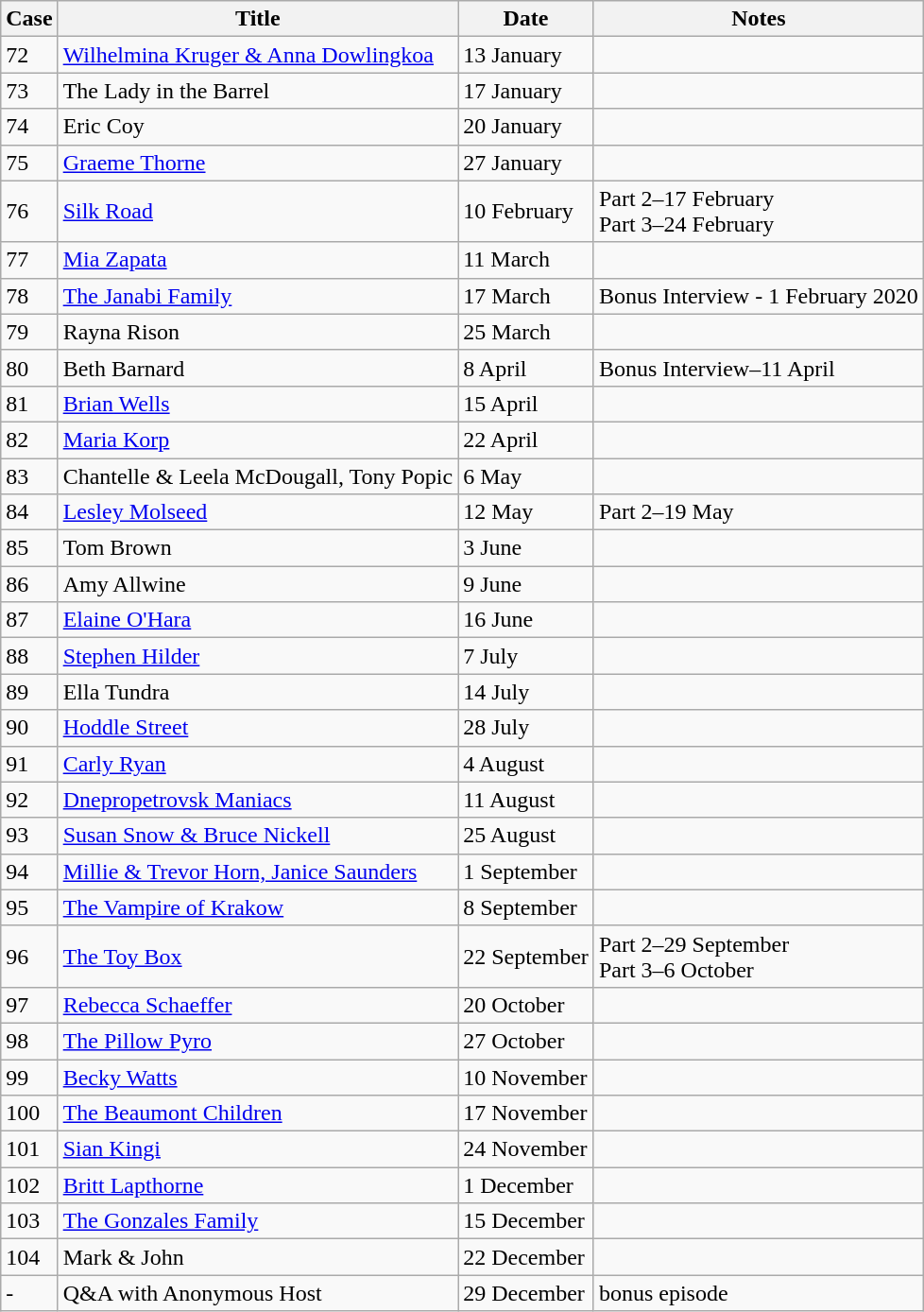<table class="wikitable sortable">
<tr>
<th>Case</th>
<th>Title</th>
<th>Date</th>
<th>Notes</th>
</tr>
<tr>
<td>72</td>
<td><a href='#'>Wilhelmina Kruger & Anna Dowlingkoa</a></td>
<td>13 January</td>
<td></td>
</tr>
<tr>
<td>73</td>
<td>The Lady in the Barrel</td>
<td>17 January</td>
<td></td>
</tr>
<tr>
<td>74</td>
<td>Eric Coy</td>
<td>20 January</td>
<td></td>
</tr>
<tr>
<td>75</td>
<td><a href='#'>Graeme Thorne</a></td>
<td>27 January</td>
<td></td>
</tr>
<tr>
<td>76</td>
<td><a href='#'>Silk Road</a></td>
<td>10 February</td>
<td>Part 2–17 February<br>Part 3–24 February</td>
</tr>
<tr>
<td>77</td>
<td><a href='#'>Mia Zapata</a></td>
<td>11 March</td>
<td></td>
</tr>
<tr>
<td>78</td>
<td><a href='#'>The Janabi Family</a></td>
<td>17 March</td>
<td>Bonus Interview - 1 February 2020</td>
</tr>
<tr>
<td>79</td>
<td>Rayna Rison</td>
<td>25 March</td>
<td></td>
</tr>
<tr>
<td>80</td>
<td>Beth Barnard</td>
<td>8 April</td>
<td>Bonus Interview–11 April</td>
</tr>
<tr>
<td>81</td>
<td><a href='#'>Brian Wells</a></td>
<td>15 April</td>
<td></td>
</tr>
<tr>
<td>82</td>
<td><a href='#'>Maria Korp</a></td>
<td>22 April</td>
<td></td>
</tr>
<tr>
<td>83</td>
<td>Chantelle & Leela McDougall, Tony Popic</td>
<td>6 May</td>
<td></td>
</tr>
<tr>
<td>84</td>
<td><a href='#'>Lesley Molseed</a></td>
<td>12 May</td>
<td>Part 2–19 May</td>
</tr>
<tr>
<td>85</td>
<td>Tom Brown</td>
<td>3 June</td>
<td></td>
</tr>
<tr>
<td>86</td>
<td>Amy Allwine</td>
<td>9 June</td>
<td></td>
</tr>
<tr>
<td>87</td>
<td><a href='#'>Elaine O'Hara</a></td>
<td>16 June</td>
<td></td>
</tr>
<tr>
<td>88</td>
<td><a href='#'>Stephen Hilder</a></td>
<td>7 July</td>
<td></td>
</tr>
<tr>
<td>89</td>
<td>Ella Tundra</td>
<td>14 July</td>
<td></td>
</tr>
<tr>
<td>90</td>
<td><a href='#'>Hoddle Street</a></td>
<td>28 July</td>
<td></td>
</tr>
<tr>
<td>91</td>
<td><a href='#'>Carly Ryan</a></td>
<td>4 August</td>
<td></td>
</tr>
<tr>
<td>92</td>
<td><a href='#'>Dnepropetrovsk Maniacs</a></td>
<td>11 August</td>
<td></td>
</tr>
<tr>
<td>93</td>
<td><a href='#'>Susan Snow & Bruce Nickell</a></td>
<td>25 August</td>
<td></td>
</tr>
<tr>
<td>94</td>
<td><a href='#'>Millie & Trevor Horn, Janice Saunders</a></td>
<td>1 September</td>
<td></td>
</tr>
<tr>
<td>95</td>
<td><a href='#'>The Vampire of Krakow</a></td>
<td>8 September</td>
<td></td>
</tr>
<tr>
<td>96</td>
<td><a href='#'>The Toy Box</a></td>
<td>22 September</td>
<td>Part 2–29 September<br>Part 3–6 October</td>
</tr>
<tr>
<td>97</td>
<td><a href='#'>Rebecca Schaeffer</a></td>
<td>20 October</td>
<td></td>
</tr>
<tr>
<td>98</td>
<td><a href='#'>The Pillow Pyro</a></td>
<td>27 October</td>
<td></td>
</tr>
<tr>
<td>99</td>
<td><a href='#'>Becky Watts</a></td>
<td>10 November</td>
<td></td>
</tr>
<tr>
<td>100</td>
<td><a href='#'>The Beaumont Children</a></td>
<td>17 November</td>
<td></td>
</tr>
<tr>
<td>101</td>
<td><a href='#'>Sian Kingi</a></td>
<td>24 November</td>
<td></td>
</tr>
<tr>
<td>102</td>
<td><a href='#'>Britt Lapthorne</a></td>
<td>1 December</td>
<td></td>
</tr>
<tr>
<td>103</td>
<td><a href='#'>The Gonzales Family</a></td>
<td>15 December</td>
<td></td>
</tr>
<tr>
<td>104</td>
<td>Mark & John</td>
<td>22 December</td>
<td></td>
</tr>
<tr>
<td>-</td>
<td>Q&A with Anonymous Host</td>
<td>29 December</td>
<td>bonus episode</td>
</tr>
</table>
